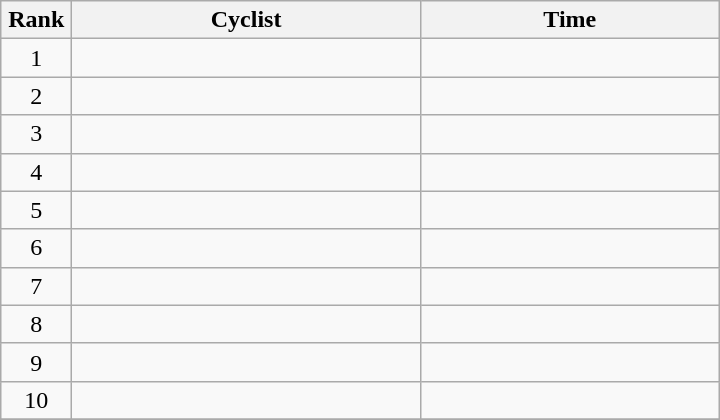<table class="wikitable" style="width:30em;margin-bottom:0;">
<tr>
<th>Rank</th>
<th>Cyclist</th>
<th>Time</th>
</tr>
<tr>
<td style="width:40px; text-align:center;">1</td>
<td style="width:225px;"></td>
<td align="right"></td>
</tr>
<tr>
<td style="text-align:center;">2</td>
<td></td>
<td align="right"></td>
</tr>
<tr>
<td style="text-align:center;">3</td>
<td></td>
<td align="right"></td>
</tr>
<tr>
<td style="text-align:center;">4</td>
<td></td>
<td align="right"></td>
</tr>
<tr>
<td style="text-align:center;">5</td>
<td></td>
<td align="right"></td>
</tr>
<tr>
<td style="text-align:center;">6</td>
<td></td>
<td align="right"></td>
</tr>
<tr>
<td style="text-align:center;">7</td>
<td></td>
<td align="right"></td>
</tr>
<tr>
<td style="text-align:center;">8</td>
<td></td>
<td align="right"></td>
</tr>
<tr>
<td style="text-align:center;">9</td>
<td></td>
<td align="right"></td>
</tr>
<tr>
<td style="text-align:center;">10</td>
<td></td>
<td align="right"></td>
</tr>
<tr>
</tr>
</table>
